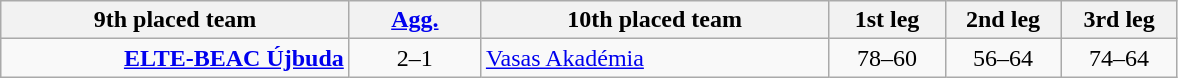<table class=wikitable style="text-align:center">
<tr>
<th width=225>9th placed team</th>
<th width=80><a href='#'>Agg.</a></th>
<th width=225>10th placed team</th>
<th width=70>1st leg</th>
<th width=70>2nd leg</th>
<th width=70>3rd leg</th>
</tr>
<tr>
<td align=right><strong><a href='#'>ELTE-BEAC Újbuda</a></strong></td>
<td>2–1</td>
<td align=left><a href='#'>Vasas Akadémia</a></td>
<td>78–60</td>
<td>56–64</td>
<td>74–64</td>
</tr>
</table>
